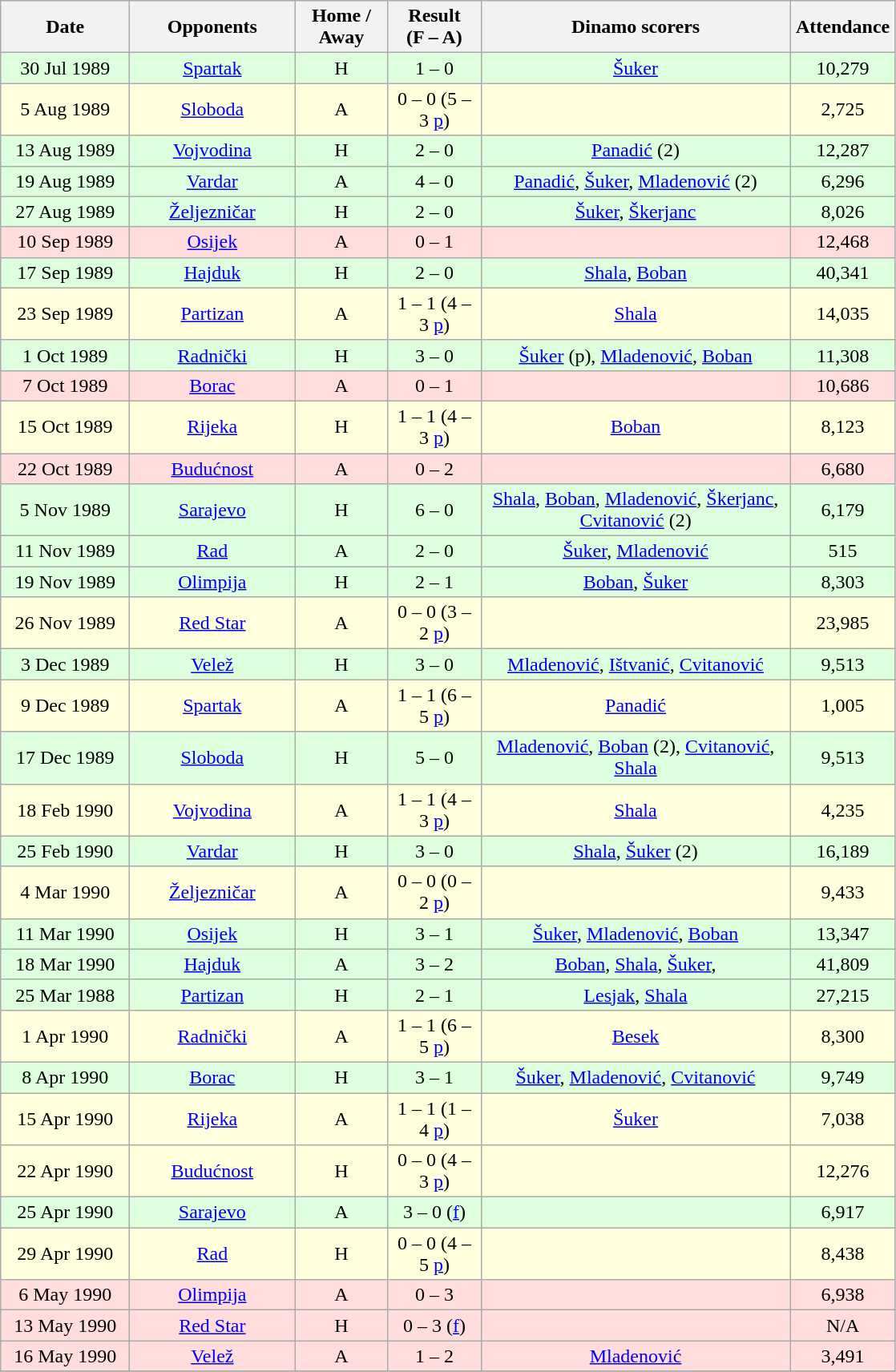<table class="wikitable sortable" style="text-align:center">
<tr>
<th width="100">Date</th>
<th width="130">Opponents</th>
<th width="70">Home /<br>Away</th>
<th width="70">Result<br> (F – A)</th>
<th width="250">Dinamo scorers</th>
<th width="80">Attendance</th>
</tr>
<tr bgcolor="#ddffdd">
<td>30 Jul 1989</td>
<td><a href='#'>Spartak</a></td>
<td>H</td>
<td>1 – 0</td>
<td><a href='#'>Šuker</a></td>
<td>10,279</td>
</tr>
<tr bgcolor="#ffffdd">
<td>5 Aug 1989</td>
<td><a href='#'>Sloboda</a></td>
<td>A</td>
<td>0 – 0 (5 – 3 <a href='#'>p</a>)</td>
<td></td>
<td>2,725</td>
</tr>
<tr bgcolor="#ddffdd">
<td>13 Aug 1989</td>
<td><a href='#'>Vojvodina</a></td>
<td>H</td>
<td>2 – 0</td>
<td><a href='#'>Panadić</a> (2)</td>
<td>12,287</td>
</tr>
<tr bgcolor="#ddffdd">
<td>19 Aug 1989</td>
<td><a href='#'>Vardar</a></td>
<td>A</td>
<td>4 – 0</td>
<td><a href='#'>Panadić</a>, <a href='#'>Šuker</a>, <a href='#'>Mladenović</a> (2)</td>
<td>6,296</td>
</tr>
<tr bgcolor="#ddffdd">
<td>27 Aug 1989</td>
<td><a href='#'>Željezničar</a></td>
<td>H</td>
<td>2 – 0</td>
<td><a href='#'>Šuker</a>, <a href='#'>Škerjanc</a></td>
<td>8,026</td>
</tr>
<tr bgcolor="#ffdddd">
<td>10 Sep 1989</td>
<td><a href='#'>Osijek</a></td>
<td>A</td>
<td>0 – 1</td>
<td></td>
<td>12,468</td>
</tr>
<tr bgcolor="#ddffdd">
<td>17 Sep 1989</td>
<td><a href='#'>Hajduk</a></td>
<td>H</td>
<td>2 – 0</td>
<td><a href='#'>Shala</a>, <a href='#'>Boban</a></td>
<td>40,341</td>
</tr>
<tr bgcolor="#ffffdd">
<td>23 Sep 1989</td>
<td><a href='#'>Partizan</a></td>
<td>A</td>
<td>1 – 1 (4 – 3 <a href='#'>p</a>)</td>
<td><a href='#'>Shala</a></td>
<td>14,035</td>
</tr>
<tr bgcolor="#ddffdd">
<td>1 Oct 1989</td>
<td><a href='#'>Radnički</a></td>
<td>H</td>
<td>3 – 0</td>
<td><a href='#'>Šuker</a> (p), <a href='#'>Mladenović</a>, <a href='#'>Boban</a></td>
<td>11,308</td>
</tr>
<tr bgcolor="#ffdddd">
<td>7 Oct 1989</td>
<td><a href='#'>Borac</a></td>
<td>A</td>
<td>0 – 1</td>
<td></td>
<td>10,686</td>
</tr>
<tr bgcolor="#ffffdd">
<td>15 Oct 1989</td>
<td><a href='#'>Rijeka</a></td>
<td>H</td>
<td>1 – 1 (4 – 3 <a href='#'>p</a>)</td>
<td><a href='#'>Boban</a></td>
<td>8,123</td>
</tr>
<tr bgcolor="#ffdddd">
<td>22 Oct 1989</td>
<td><a href='#'>Budućnost</a></td>
<td>A</td>
<td>0 – 2</td>
<td></td>
<td>6,680</td>
</tr>
<tr bgcolor="#ddffdd">
<td>5 Nov 1989</td>
<td><a href='#'>Sarajevo</a></td>
<td>H</td>
<td>6 – 0</td>
<td><a href='#'>Shala</a>, <a href='#'>Boban</a>, <a href='#'>Mladenović</a>, <a href='#'>Škerjanc</a>, <a href='#'>Cvitanović</a> (2)</td>
<td>6,179</td>
</tr>
<tr bgcolor="#ddffdd">
<td>11 Nov 1989</td>
<td><a href='#'>Rad</a></td>
<td>A</td>
<td>2 – 0</td>
<td><a href='#'>Šuker</a>, <a href='#'>Mladenović</a></td>
<td>515</td>
</tr>
<tr bgcolor="#ddffdd">
<td>19 Nov 1989</td>
<td><a href='#'>Olimpija</a></td>
<td>H</td>
<td>2 – 1</td>
<td><a href='#'>Boban</a>, <a href='#'>Šuker</a></td>
<td>8,303</td>
</tr>
<tr bgcolor="#ffffdd">
<td>26 Nov 1989</td>
<td><a href='#'>Red Star</a></td>
<td>A</td>
<td>0 – 0 (3 – 2 <a href='#'>p</a>)</td>
<td></td>
<td>23,985</td>
</tr>
<tr bgcolor="#ddffdd">
<td>3 Dec 1989</td>
<td><a href='#'>Velež</a></td>
<td>H</td>
<td>3 – 0</td>
<td><a href='#'>Mladenović</a>, <a href='#'>Ištvanić</a>, <a href='#'>Cvitanović</a></td>
<td>9,513</td>
</tr>
<tr bgcolor="#ffffdd">
<td>9 Dec 1989</td>
<td><a href='#'>Spartak</a></td>
<td>A</td>
<td>1 – 1 (6 – 5 <a href='#'>p</a>)</td>
<td><a href='#'>Panadić</a></td>
<td>1,005</td>
</tr>
<tr bgcolor="#ddffdd">
<td>17 Dec 1989</td>
<td><a href='#'>Sloboda</a></td>
<td>H</td>
<td>5 – 0</td>
<td><a href='#'>Mladenović</a>, <a href='#'>Boban</a> (2), <a href='#'>Cvitanović</a>, <a href='#'>Shala</a></td>
<td>9,513</td>
</tr>
<tr bgcolor="#ffffdd">
<td>18 Feb 1990</td>
<td><a href='#'>Vojvodina</a></td>
<td>A</td>
<td>1 – 1 (4 – 3 <a href='#'>p</a>)</td>
<td><a href='#'>Shala</a></td>
<td>4,235</td>
</tr>
<tr bgcolor="#ddffdd">
<td>25 Feb 1990</td>
<td><a href='#'>Vardar</a></td>
<td>H</td>
<td>3 – 0</td>
<td><a href='#'>Shala</a>, <a href='#'>Šuker</a> (2)</td>
<td>16,189</td>
</tr>
<tr bgcolor="#ffffdd">
<td>4 Mar 1990</td>
<td><a href='#'>Željezničar</a></td>
<td>A</td>
<td>0 – 0 (0 – 2 <a href='#'>p</a>)</td>
<td></td>
<td>9,433</td>
</tr>
<tr bgcolor="#ddffdd">
<td>11 Mar 1990</td>
<td><a href='#'>Osijek</a></td>
<td>H</td>
<td>3 – 1</td>
<td><a href='#'>Šuker</a>, <a href='#'>Mladenović</a>, <a href='#'>Boban</a></td>
<td>13,347</td>
</tr>
<tr bgcolor="#ddffdd">
<td>18 Mar 1990</td>
<td><a href='#'>Hajduk</a></td>
<td>A</td>
<td>3 – 2</td>
<td><a href='#'>Boban</a>, <a href='#'>Shala</a>, <a href='#'>Šuker</a>,</td>
<td>41,809</td>
</tr>
<tr bgcolor="#ddffdd">
<td>25 Mar 1988</td>
<td><a href='#'>Partizan</a></td>
<td>H</td>
<td>2 – 1</td>
<td><a href='#'>Lesjak</a>, <a href='#'>Shala</a></td>
<td>27,215</td>
</tr>
<tr bgcolor="#ffffdd">
<td>1 Apr 1990</td>
<td><a href='#'>Radnički</a></td>
<td>A</td>
<td>1 – 1 (6 – 5 <a href='#'>p</a>)</td>
<td><a href='#'>Besek</a></td>
<td>8,300</td>
</tr>
<tr bgcolor="#ddffdd">
<td>8 Apr 1990</td>
<td><a href='#'>Borac</a></td>
<td>H</td>
<td>3 – 1</td>
<td><a href='#'>Šuker</a>, <a href='#'>Mladenović</a>, <a href='#'>Cvitanović</a></td>
<td>9,749</td>
</tr>
<tr bgcolor="#ffffdd">
<td>15 Apr 1990</td>
<td><a href='#'>Rijeka</a></td>
<td>A</td>
<td>1 – 1 (1 – 4 <a href='#'>p</a>)</td>
<td><a href='#'>Šuker</a></td>
<td>7,038</td>
</tr>
<tr bgcolor="#ffffdd">
<td>22 Apr 1990</td>
<td><a href='#'>Budućnost</a></td>
<td>H</td>
<td>0 – 0 (4 – 3 <a href='#'>p</a>)</td>
<td></td>
<td>12,276</td>
</tr>
<tr bgcolor="#ddffdd">
<td>25 Apr 1990</td>
<td><a href='#'>Sarajevo</a></td>
<td>A</td>
<td>3 – 0 (<a href='#'>f</a>)</td>
<td></td>
<td>6,917</td>
</tr>
<tr bgcolor="#ffffdd">
<td>29 Apr 1990</td>
<td><a href='#'>Rad</a></td>
<td>H</td>
<td>0 – 0 (4 – 5 <a href='#'>p</a>)</td>
<td></td>
<td>8,438</td>
</tr>
<tr bgcolor="#ffdddd">
<td>6 May 1990</td>
<td><a href='#'>Olimpija</a></td>
<td>A</td>
<td>0 – 3</td>
<td></td>
<td>6,938</td>
</tr>
<tr bgcolor="#ffdddd">
<td>13 May 1990</td>
<td><a href='#'>Red Star</a></td>
<td>H</td>
<td>0 – 3 (<a href='#'>f</a>)</td>
<td></td>
<td>N/A</td>
</tr>
<tr bgcolor="#ffdddd">
<td>16 May 1990</td>
<td><a href='#'>Velež</a></td>
<td>A</td>
<td>1 – 2</td>
<td><a href='#'>Mladenović</a></td>
<td>3,491</td>
</tr>
<tr>
</tr>
</table>
